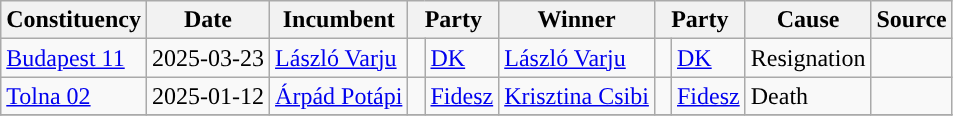<table class="wikitable">
<tr>
<th>Constituency</th>
<th>Date</th>
<th>Incumbent</th>
<th colspan=2>Party</th>
<th>Winner</th>
<th colspan=2>Party</th>
<th>Cause</th>
<th>Source</th>
</tr>
<tr>
<td><a href='#'>Budapest 11</a></td>
<td>2025-03-23</td>
<td><a href='#'>László Varju</a></td>
<td style="background-color:"> </td>
<td><a href='#'>DK</a></td>
<td><a href='#'>László Varju</a></td>
<td style="background-color:"></td>
<td><a href='#'>DK</a></td>
<td>Resignation</td>
<td></td>
</tr>
<tr>
<td><a href='#'>Tolna 02</a></td>
<td>2025-01-12</td>
<td><a href='#'>Árpád Potápi</a></td>
<td style="background-color:"> </td>
<td><a href='#'>Fidesz</a></td>
<td><a href='#'>Krisztina Csibi</a></td>
<td style="background-color:"> </td>
<td><a href='#'>Fidesz</a></td>
<td>Death</td>
<td></td>
</tr>
<tr>
</tr>
</table>
